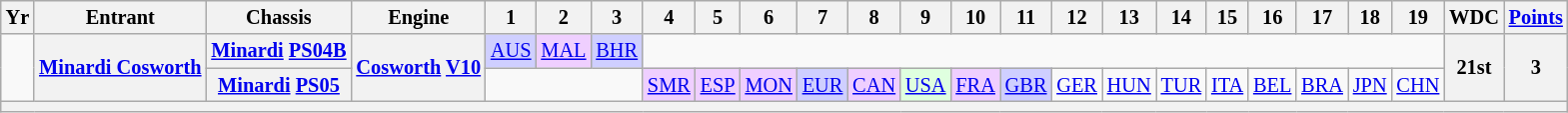<table class="wikitable" style="text-align:center; font-size:85%">
<tr>
<th>Yr</th>
<th>Entrant</th>
<th>Chassis</th>
<th>Engine</th>
<th>1</th>
<th>2</th>
<th>3</th>
<th>4</th>
<th>5</th>
<th>6</th>
<th>7</th>
<th>8</th>
<th>9</th>
<th>10</th>
<th>11</th>
<th>12</th>
<th>13</th>
<th>14</th>
<th>15</th>
<th>16</th>
<th>17</th>
<th>18</th>
<th>19</th>
<th>WDC</th>
<th><a href='#'>Points</a></th>
</tr>
<tr>
<td rowspan=2></td>
<th rowspan=2 nowrap><a href='#'>Minardi Cosworth</a></th>
<th nowrap><a href='#'>Minardi</a> <a href='#'>PS04B</a></th>
<th rowspan=2 nowrap><a href='#'>Cosworth</a> <a href='#'>V10</a></th>
<td style="background:#CFCFFF;"><a href='#'>AUS</a><br></td>
<td style="background:#EFCFFF;"><a href='#'>MAL</a><br></td>
<td style="background:#CFCFFF;"><a href='#'>BHR</a><br></td>
<td colspan=16></td>
<th rowspan=2>21st</th>
<th rowspan=2>3</th>
</tr>
<tr>
<th nowrap><a href='#'>Minardi</a> <a href='#'>PS05</a></th>
<td colspan=3></td>
<td style="background:#EFCFFF;"><a href='#'>SMR</a><br></td>
<td style="background:#EFCFFF;"><a href='#'>ESP</a><br></td>
<td style="background:#EFCFFF;"><a href='#'>MON</a><br></td>
<td style="background:#CFCFFF;"><a href='#'>EUR</a><br></td>
<td style="background:#EFCFFF;"><a href='#'>CAN</a><br></td>
<td style="background:#DFFFDF;"><a href='#'>USA</a><br></td>
<td style="background:#EFCFFF;"><a href='#'>FRA</a><br></td>
<td style="background:#CFCFFF;"><a href='#'>GBR</a><br></td>
<td><a href='#'>GER</a></td>
<td><a href='#'>HUN</a></td>
<td><a href='#'>TUR</a></td>
<td><a href='#'>ITA</a></td>
<td><a href='#'>BEL</a></td>
<td><a href='#'>BRA</a></td>
<td><a href='#'>JPN</a></td>
<td><a href='#'>CHN</a></td>
</tr>
<tr>
<th colspan="25"></th>
</tr>
</table>
